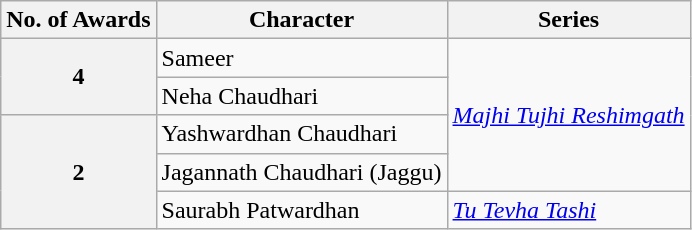<table class="wikitable" style="display:inline-table;">
<tr>
<th>No. of Awards</th>
<th>Character</th>
<th>Series</th>
</tr>
<tr>
<th rowspan="2">4</th>
<td>Sameer</td>
<td rowspan="4"><em><a href='#'>Majhi Tujhi Reshimgath</a></em></td>
</tr>
<tr>
<td>Neha Chaudhari</td>
</tr>
<tr>
<th rowspan="3">2</th>
<td>Yashwardhan Chaudhari</td>
</tr>
<tr>
<td>Jagannath Chaudhari (Jaggu)</td>
</tr>
<tr>
<td>Saurabh Patwardhan</td>
<td><em><a href='#'>Tu Tevha Tashi</a></em></td>
</tr>
</table>
